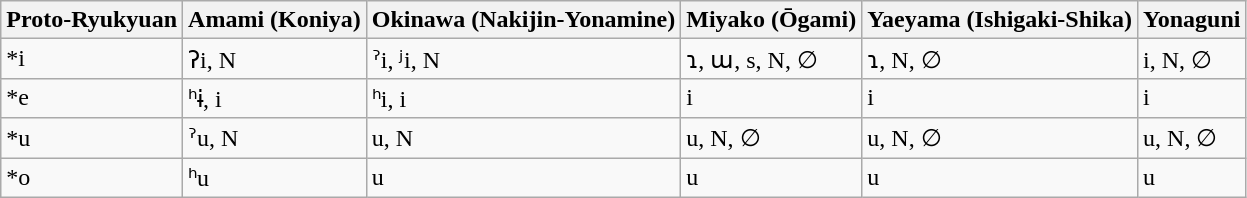<table class="wikitable">
<tr>
<th>Proto-Ryukyuan</th>
<th>Amami (Koniya)</th>
<th>Okinawa (Nakijin-Yonamine)</th>
<th>Miyako (Ōgami)</th>
<th>Yaeyama (Ishigaki-Shika)</th>
<th>Yonaguni</th>
</tr>
<tr>
<td>*i</td>
<td>ʔi, N</td>
<td>ˀi, ʲi, N</td>
<td>ɿ, ɯ, s, N, ∅</td>
<td>ɿ, N, ∅</td>
<td>i, N, ∅</td>
</tr>
<tr>
<td>*e</td>
<td>ʰɨ, i</td>
<td>ʰi, i</td>
<td>i</td>
<td>i</td>
<td>i</td>
</tr>
<tr>
<td>*u</td>
<td>ˀu, N</td>
<td>u, N</td>
<td>u, N, ∅</td>
<td>u, N, ∅</td>
<td>u, N, ∅</td>
</tr>
<tr>
<td>*o</td>
<td>ʰu</td>
<td>u</td>
<td>u</td>
<td>u</td>
<td>u</td>
</tr>
</table>
